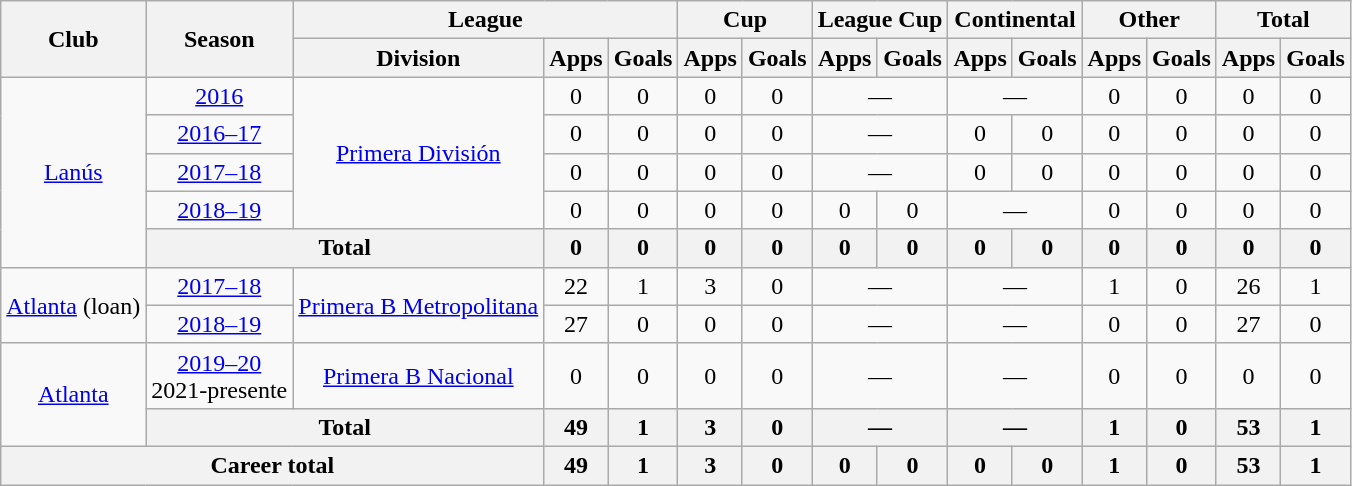<table class="wikitable" style="text-align:center">
<tr>
<th rowspan="2">Club</th>
<th rowspan="2">Season</th>
<th colspan="3">League</th>
<th colspan="2">Cup</th>
<th colspan="2">League Cup</th>
<th colspan="2">Continental</th>
<th colspan="2">Other</th>
<th colspan="2">Total</th>
</tr>
<tr>
<th>Division</th>
<th>Apps</th>
<th>Goals</th>
<th>Apps</th>
<th>Goals</th>
<th>Apps</th>
<th>Goals</th>
<th>Apps</th>
<th>Goals</th>
<th>Apps</th>
<th>Goals</th>
<th>Apps</th>
<th>Goals</th>
</tr>
<tr>
<td rowspan="5"><a href='#'>Lanús</a></td>
<td><a href='#'>2016</a></td>
<td rowspan="4"><a href='#'>Primera División</a></td>
<td>0</td>
<td>0</td>
<td>0</td>
<td>0</td>
<td colspan="2">—</td>
<td colspan="2">—</td>
<td>0</td>
<td>0</td>
<td>0</td>
<td>0</td>
</tr>
<tr>
<td><a href='#'>2016–17</a></td>
<td>0</td>
<td>0</td>
<td>0</td>
<td>0</td>
<td colspan="2">—</td>
<td>0</td>
<td>0</td>
<td>0</td>
<td>0</td>
<td>0</td>
<td>0</td>
</tr>
<tr>
<td><a href='#'>2017–18</a></td>
<td>0</td>
<td>0</td>
<td>0</td>
<td>0</td>
<td colspan="2">—</td>
<td>0</td>
<td>0</td>
<td>0</td>
<td>0</td>
<td>0</td>
<td>0</td>
</tr>
<tr>
<td><a href='#'>2018–19</a></td>
<td>0</td>
<td>0</td>
<td>0</td>
<td>0</td>
<td>0</td>
<td>0</td>
<td colspan="2">—</td>
<td>0</td>
<td>0</td>
<td>0</td>
<td>0</td>
</tr>
<tr>
<th colspan="2">Total</th>
<th>0</th>
<th>0</th>
<th>0</th>
<th>0</th>
<th>0</th>
<th>0</th>
<th>0</th>
<th>0</th>
<th>0</th>
<th>0</th>
<th>0</th>
<th>0</th>
</tr>
<tr>
<td rowspan="2"><a href='#'>Atlanta</a> (loan)</td>
<td><a href='#'>2017–18</a></td>
<td rowspan="2"><a href='#'>Primera B Metropolitana</a></td>
<td>22</td>
<td>1</td>
<td>3</td>
<td>0</td>
<td colspan="2">—</td>
<td colspan="2">—</td>
<td>1</td>
<td>0</td>
<td>26</td>
<td>1</td>
</tr>
<tr>
<td><a href='#'>2018–19</a></td>
<td>27</td>
<td>0</td>
<td>0</td>
<td>0</td>
<td colspan="2">—</td>
<td colspan="2">—</td>
<td>0</td>
<td>0</td>
<td>27</td>
<td>0</td>
</tr>
<tr>
<td rowspan="2"><a href='#'>Atlanta</a><br></td>
<td><a href='#'>2019–20</a><br>2021-presente</td>
<td rowspan="1"><a href='#'>Primera B Nacional</a></td>
<td>0</td>
<td>0</td>
<td>0</td>
<td>0</td>
<td colspan="2">—</td>
<td colspan="2">—</td>
<td>0</td>
<td>0</td>
<td>0</td>
<td>0</td>
</tr>
<tr>
<th colspan="2">Total</th>
<th>49</th>
<th>1</th>
<th>3</th>
<th>0</th>
<th colspan="2">—</th>
<th colspan="2">—</th>
<th>1</th>
<th>0</th>
<th>53</th>
<th>1</th>
</tr>
<tr>
<th colspan="3">Career total</th>
<th>49</th>
<th>1</th>
<th>3</th>
<th>0</th>
<th>0</th>
<th>0</th>
<th>0</th>
<th>0</th>
<th>1</th>
<th>0</th>
<th>53</th>
<th>1</th>
</tr>
</table>
